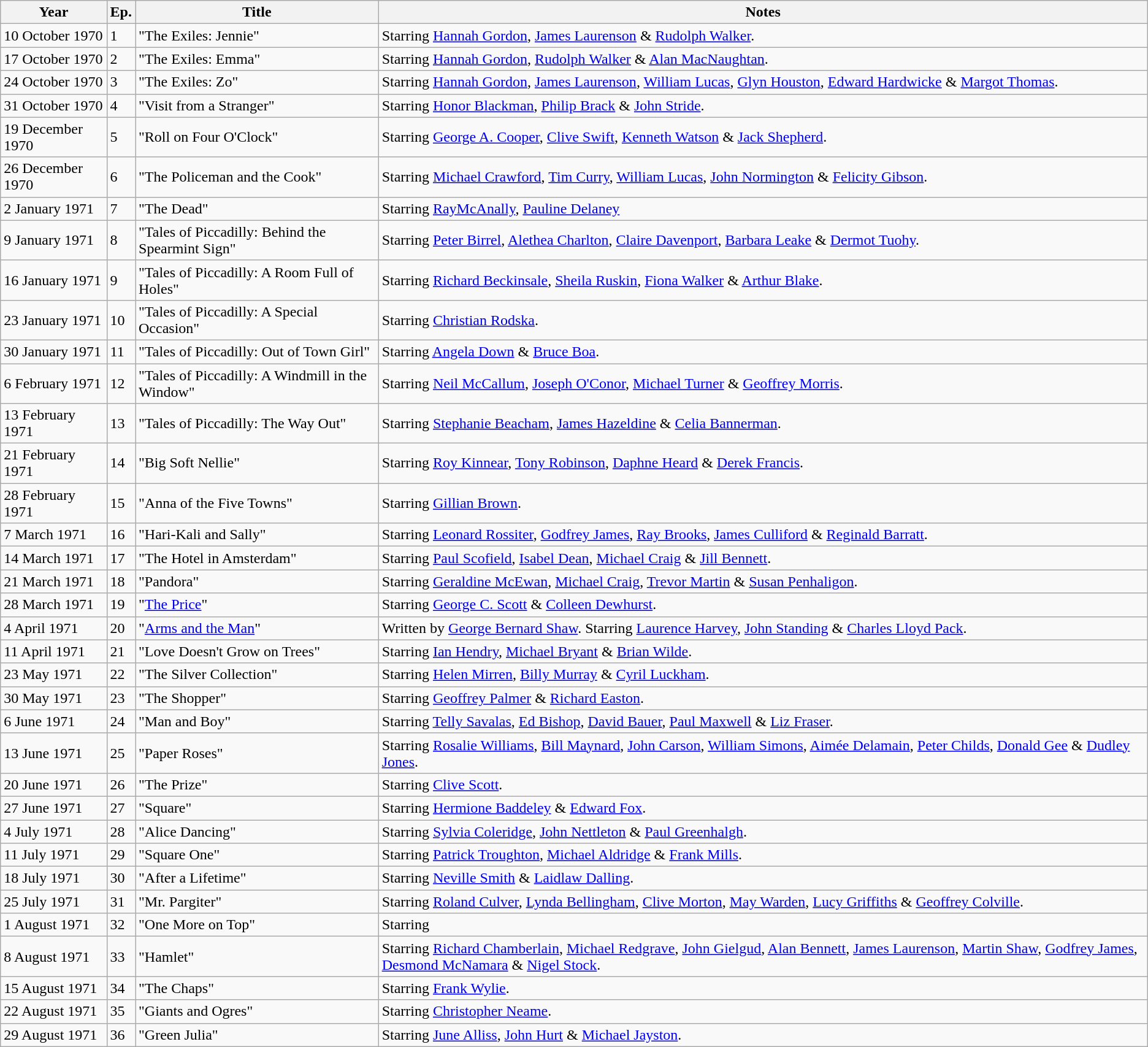<table class="wikitable">
<tr>
<th>Year</th>
<th>Ep.</th>
<th>Title</th>
<th>Notes</th>
</tr>
<tr>
<td>10 October 1970</td>
<td>1</td>
<td>"The Exiles: Jennie"</td>
<td>Starring <a href='#'>Hannah Gordon</a>, <a href='#'>James Laurenson</a> & <a href='#'>Rudolph Walker</a>.</td>
</tr>
<tr>
<td>17 October 1970</td>
<td>2</td>
<td>"The Exiles: Emma"</td>
<td>Starring <a href='#'>Hannah Gordon</a>, <a href='#'>Rudolph Walker</a> & <a href='#'>Alan MacNaughtan</a>.</td>
</tr>
<tr>
<td>24 October 1970</td>
<td>3</td>
<td>"The Exiles: Zo"</td>
<td>Starring <a href='#'>Hannah Gordon</a>, <a href='#'>James Laurenson</a>, <a href='#'>William Lucas</a>, <a href='#'>Glyn Houston</a>, <a href='#'>Edward Hardwicke</a> & <a href='#'>Margot Thomas</a>.</td>
</tr>
<tr>
<td>31 October 1970</td>
<td>4</td>
<td>"Visit from a Stranger"</td>
<td>Starring <a href='#'>Honor Blackman</a>, <a href='#'>Philip Brack</a> & <a href='#'>John Stride</a>.</td>
</tr>
<tr>
<td>19 December 1970</td>
<td>5</td>
<td>"Roll on Four O'Clock"</td>
<td>Starring <a href='#'>George A. Cooper</a>, <a href='#'>Clive Swift</a>, <a href='#'>Kenneth Watson</a> & <a href='#'>Jack Shepherd</a>.</td>
</tr>
<tr>
<td>26 December 1970</td>
<td>6</td>
<td>"The Policeman and the Cook"</td>
<td>Starring <a href='#'>Michael Crawford</a>, <a href='#'>Tim Curry</a>, <a href='#'>William Lucas</a>, <a href='#'>John Normington</a> & <a href='#'>Felicity Gibson</a>.</td>
</tr>
<tr>
<td>2 January 1971</td>
<td>7</td>
<td>"The Dead"</td>
<td>Starring <a href='#'>RayMcAnally</a>, <a href='#'>Pauline Delaney</a></td>
</tr>
<tr>
<td>9 January 1971</td>
<td>8</td>
<td>"Tales of Piccadilly: Behind the Spearmint Sign"</td>
<td>Starring <a href='#'>Peter Birrel</a>, <a href='#'>Alethea Charlton</a>, <a href='#'>Claire Davenport</a>, <a href='#'>Barbara Leake</a> & <a href='#'>Dermot Tuohy</a>.</td>
</tr>
<tr>
<td>16 January 1971</td>
<td>9</td>
<td>"Tales of Piccadilly: A Room Full of Holes"</td>
<td>Starring <a href='#'>Richard Beckinsale</a>, <a href='#'>Sheila Ruskin</a>, <a href='#'>Fiona Walker</a> & <a href='#'>Arthur Blake</a>.</td>
</tr>
<tr>
<td>23 January 1971</td>
<td>10</td>
<td>"Tales of Piccadilly: A Special Occasion"</td>
<td>Starring <a href='#'>Christian Rodska</a>.</td>
</tr>
<tr>
<td>30 January 1971</td>
<td>11</td>
<td>"Tales of Piccadilly: Out of Town Girl"</td>
<td>Starring <a href='#'>Angela Down</a> & <a href='#'>Bruce Boa</a>.</td>
</tr>
<tr>
<td>6 February 1971</td>
<td>12</td>
<td>"Tales of Piccadilly: A Windmill in the Window"</td>
<td>Starring <a href='#'>Neil McCallum</a>, <a href='#'>Joseph O'Conor</a>, <a href='#'>Michael Turner</a> & <a href='#'>Geoffrey Morris</a>.</td>
</tr>
<tr>
<td>13 February 1971</td>
<td>13</td>
<td>"Tales of Piccadilly: The Way Out"</td>
<td>Starring <a href='#'>Stephanie Beacham</a>, <a href='#'>James Hazeldine</a> & <a href='#'>Celia Bannerman</a>.</td>
</tr>
<tr>
<td>21 February 1971</td>
<td>14</td>
<td>"Big Soft Nellie"</td>
<td>Starring <a href='#'>Roy Kinnear</a>, <a href='#'>Tony Robinson</a>, <a href='#'>Daphne Heard</a> & <a href='#'>Derek Francis</a>.</td>
</tr>
<tr>
<td>28 February 1971</td>
<td>15</td>
<td>"Anna of the Five Towns"</td>
<td>Starring <a href='#'>Gillian Brown</a>.</td>
</tr>
<tr>
<td>7 March 1971</td>
<td>16</td>
<td>"Hari-Kali and Sally"</td>
<td>Starring <a href='#'>Leonard Rossiter</a>, <a href='#'>Godfrey James</a>, <a href='#'>Ray Brooks</a>, <a href='#'>James Culliford</a> & <a href='#'>Reginald Barratt</a>.</td>
</tr>
<tr>
<td>14 March 1971</td>
<td>17</td>
<td>"The Hotel in Amsterdam"</td>
<td>Starring <a href='#'>Paul Scofield</a>, <a href='#'>Isabel Dean</a>, <a href='#'>Michael Craig</a> & <a href='#'>Jill Bennett</a>.</td>
</tr>
<tr>
<td>21 March 1971</td>
<td>18</td>
<td>"Pandora"</td>
<td>Starring <a href='#'>Geraldine McEwan</a>, <a href='#'>Michael Craig</a>, <a href='#'>Trevor Martin</a> & <a href='#'>Susan Penhaligon</a>.</td>
</tr>
<tr>
<td>28 March 1971</td>
<td>19</td>
<td>"<a href='#'>The Price</a>"</td>
<td>Starring <a href='#'>George C. Scott</a> & <a href='#'>Colleen Dewhurst</a>.</td>
</tr>
<tr>
<td>4 April 1971</td>
<td>20</td>
<td>"<a href='#'>Arms and the Man</a>"</td>
<td>Written by <a href='#'>George Bernard Shaw</a>. Starring <a href='#'>Laurence Harvey</a>, <a href='#'>John Standing</a> & <a href='#'>Charles Lloyd Pack</a>.</td>
</tr>
<tr>
<td>11 April 1971</td>
<td>21</td>
<td>"Love Doesn't Grow on Trees"</td>
<td>Starring <a href='#'>Ian Hendry</a>, <a href='#'>Michael Bryant</a> & <a href='#'>Brian Wilde</a>.</td>
</tr>
<tr>
<td>23 May 1971</td>
<td>22</td>
<td>"The Silver Collection"</td>
<td>Starring <a href='#'>Helen Mirren</a>, <a href='#'>Billy Murray</a> & <a href='#'>Cyril Luckham</a>.</td>
</tr>
<tr>
<td>30 May 1971</td>
<td>23</td>
<td>"The Shopper"</td>
<td>Starring <a href='#'>Geoffrey Palmer</a> & <a href='#'>Richard Easton</a>.</td>
</tr>
<tr>
<td>6 June 1971</td>
<td>24</td>
<td>"Man and Boy"</td>
<td>Starring <a href='#'>Telly Savalas</a>, <a href='#'>Ed Bishop</a>, <a href='#'>David Bauer</a>, <a href='#'>Paul Maxwell</a> & <a href='#'>Liz Fraser</a>.</td>
</tr>
<tr>
<td>13 June 1971</td>
<td>25</td>
<td>"Paper Roses"</td>
<td>Starring <a href='#'>Rosalie Williams</a>, <a href='#'>Bill Maynard</a>, <a href='#'>John Carson</a>, <a href='#'>William Simons</a>, <a href='#'>Aimée Delamain</a>, <a href='#'>Peter Childs</a>, <a href='#'>Donald Gee</a> & <a href='#'>Dudley Jones</a>.</td>
</tr>
<tr>
<td>20 June 1971</td>
<td>26</td>
<td>"The Prize"</td>
<td>Starring <a href='#'>Clive Scott</a>.</td>
</tr>
<tr>
<td>27 June 1971</td>
<td>27</td>
<td>"Square"</td>
<td>Starring <a href='#'>Hermione Baddeley</a> & <a href='#'>Edward Fox</a>.</td>
</tr>
<tr>
<td>4 July 1971</td>
<td>28</td>
<td>"Alice Dancing"</td>
<td>Starring <a href='#'>Sylvia Coleridge</a>, <a href='#'>John Nettleton</a> & <a href='#'>Paul Greenhalgh</a>.</td>
</tr>
<tr>
<td>11 July 1971</td>
<td>29</td>
<td>"Square One"</td>
<td>Starring <a href='#'>Patrick Troughton</a>, <a href='#'>Michael Aldridge</a> & <a href='#'>Frank Mills</a>.</td>
</tr>
<tr>
<td>18 July 1971</td>
<td>30</td>
<td>"After a Lifetime"</td>
<td>Starring <a href='#'>Neville Smith</a> & <a href='#'>Laidlaw Dalling</a>.</td>
</tr>
<tr>
<td>25 July 1971</td>
<td>31</td>
<td>"Mr. Pargiter"</td>
<td>Starring <a href='#'>Roland Culver</a>, <a href='#'>Lynda Bellingham</a>, <a href='#'>Clive Morton</a>, <a href='#'>May Warden</a>, <a href='#'>Lucy Griffiths</a> & <a href='#'>Geoffrey Colville</a>.</td>
</tr>
<tr>
<td>1 August 1971</td>
<td>32</td>
<td>"One More on Top"</td>
<td>Starring</td>
</tr>
<tr>
<td>8 August 1971</td>
<td>33</td>
<td>"Hamlet"</td>
<td>Starring <a href='#'>Richard Chamberlain</a>, <a href='#'>Michael Redgrave</a>, <a href='#'>John Gielgud</a>, <a href='#'>Alan Bennett</a>, <a href='#'>James Laurenson</a>, <a href='#'>Martin Shaw</a>, <a href='#'>Godfrey James</a>, <a href='#'>Desmond McNamara</a> & <a href='#'>Nigel Stock</a>.</td>
</tr>
<tr>
<td>15 August 1971</td>
<td>34</td>
<td>"The Chaps"</td>
<td>Starring <a href='#'>Frank Wylie</a>.</td>
</tr>
<tr>
<td>22 August 1971</td>
<td>35</td>
<td>"Giants and Ogres"</td>
<td>Starring <a href='#'>Christopher Neame</a>.</td>
</tr>
<tr>
<td>29 August 1971</td>
<td>36</td>
<td>"Green Julia"</td>
<td>Starring <a href='#'>June Alliss</a>, <a href='#'>John Hurt</a> & <a href='#'>Michael Jayston</a>.</td>
</tr>
</table>
